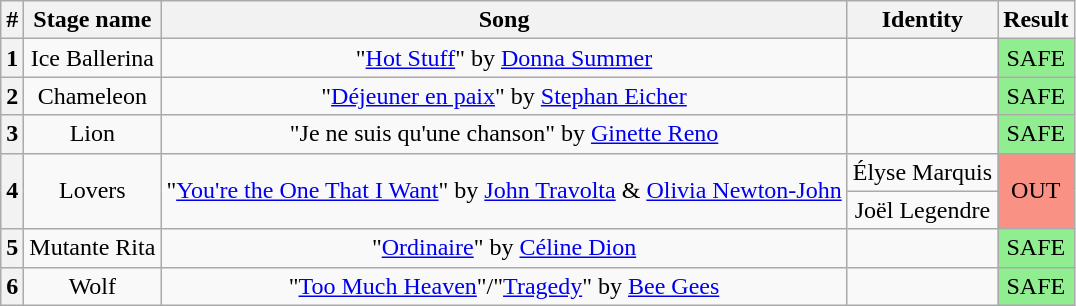<table class="wikitable plainrowheaders" style="text-align: center">
<tr>
<th>#</th>
<th>Stage name</th>
<th>Song</th>
<th>Identity</th>
<th>Result</th>
</tr>
<tr>
<th>1</th>
<td>Ice Ballerina</td>
<td>"<a href='#'>Hot Stuff</a>" by <a href='#'>Donna Summer</a></td>
<td></td>
<td bgcolor="lightgreen">SAFE</td>
</tr>
<tr>
<th>2</th>
<td>Chameleon</td>
<td>"<a href='#'>Déjeuner en paix</a>" by <a href='#'>Stephan Eicher</a></td>
<td></td>
<td bgcolor="lightgreen">SAFE</td>
</tr>
<tr>
<th>3</th>
<td>Lion</td>
<td>"Je ne suis qu'une chanson" by <a href='#'>Ginette Reno</a></td>
<td></td>
<td bgcolor="lightgreen">SAFE</td>
</tr>
<tr>
<th rowspan="2">4</th>
<td rowspan="2">Lovers</td>
<td rowspan="2">"<a href='#'>You're the One That I Want</a>" by <a href='#'>John Travolta</a> & <a href='#'>Olivia Newton-John</a></td>
<td>Élyse Marquis</td>
<td rowspan="2" bgcolor="#F99185">OUT</td>
</tr>
<tr>
<td>Joël Legendre</td>
</tr>
<tr>
<th>5</th>
<td>Mutante Rita</td>
<td>"<a href='#'>Ordinaire</a>" by <a href='#'>Céline Dion</a></td>
<td></td>
<td bgcolor="lightgreen">SAFE</td>
</tr>
<tr>
<th>6</th>
<td>Wolf</td>
<td>"<a href='#'>Too Much Heaven</a>"/"<a href='#'>Tragedy</a>" by <a href='#'>Bee Gees</a></td>
<td></td>
<td bgcolor="lightgreen">SAFE</td>
</tr>
</table>
